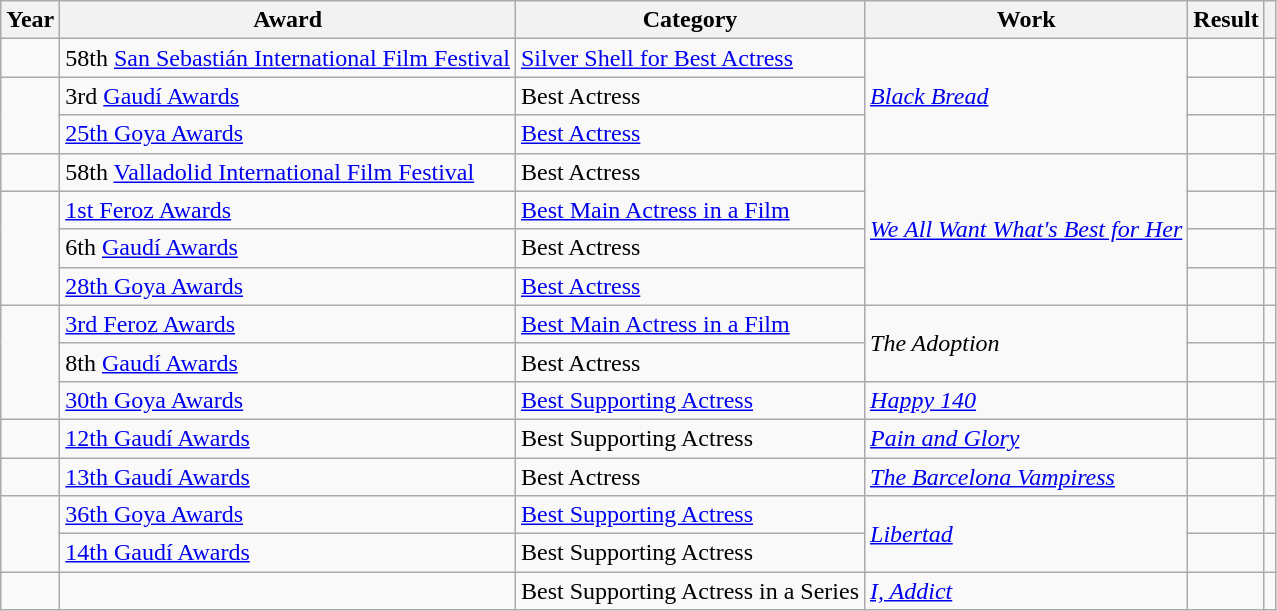<table class="wikitable sortable plainrowheaders">
<tr>
<th>Year</th>
<th>Award</th>
<th>Category</th>
<th>Work</th>
<th>Result</th>
<th scope="col" class="unsortable"></th>
</tr>
<tr>
<td></td>
<td>58th <a href='#'>San Sebastián International Film Festival</a></td>
<td><a href='#'>Silver Shell for Best Actress</a></td>
<td rowspan = "3"><em><a href='#'>Black Bread</a></em></td>
<td></td>
<td></td>
</tr>
<tr>
<td rowspan = "2"></td>
<td>3rd <a href='#'>Gaudí Awards</a></td>
<td>Best Actress</td>
<td></td>
<td></td>
</tr>
<tr>
<td><a href='#'>25th Goya Awards</a></td>
<td><a href='#'>Best Actress</a></td>
<td></td>
<td></td>
</tr>
<tr>
<td></td>
<td>58th <a href='#'>Valladolid International Film Festival</a></td>
<td>Best Actress</td>
<td rowspan = "4"><em><a href='#'>We All Want What's Best for Her</a></em></td>
<td></td>
<td></td>
</tr>
<tr>
<td rowspan = "3"></td>
<td><a href='#'>1st Feroz Awards</a></td>
<td><a href='#'>Best Main Actress in a Film</a></td>
<td></td>
<td></td>
</tr>
<tr>
<td>6th <a href='#'>Gaudí Awards</a></td>
<td>Best Actress</td>
<td></td>
<td></td>
</tr>
<tr>
<td><a href='#'>28th Goya Awards</a></td>
<td><a href='#'>Best Actress</a></td>
<td></td>
<td></td>
</tr>
<tr>
<td rowspan = "3"></td>
<td><a href='#'>3rd Feroz Awards</a></td>
<td><a href='#'>Best Main Actress in a Film</a></td>
<td rowspan = "2"><em>The Adoption</em></td>
<td></td>
<td></td>
</tr>
<tr>
<td>8th <a href='#'>Gaudí Awards</a></td>
<td>Best Actress</td>
<td></td>
<td></td>
</tr>
<tr>
<td><a href='#'>30th Goya Awards</a></td>
<td><a href='#'>Best Supporting Actress</a></td>
<td><em><a href='#'>Happy 140</a></em></td>
<td></td>
<td></td>
</tr>
<tr>
<td></td>
<td><a href='#'>12th Gaudí Awards</a></td>
<td>Best Supporting Actress</td>
<td><em><a href='#'>Pain and Glory</a></em></td>
<td></td>
<td></td>
</tr>
<tr>
<td></td>
<td><a href='#'>13th Gaudí Awards</a></td>
<td>Best Actress</td>
<td><em><a href='#'>The Barcelona Vampiress</a></em></td>
<td></td>
<td></td>
</tr>
<tr>
<td rowspan = "2"></td>
<td><a href='#'>36th Goya Awards</a></td>
<td><a href='#'>Best Supporting Actress</a></td>
<td rowspan = "2"><em><a href='#'>Libertad</a></em></td>
<td></td>
<td></td>
</tr>
<tr>
<td><a href='#'>14th Gaudí Awards</a></td>
<td>Best Supporting Actress</td>
<td></td>
<td></td>
</tr>
<tr>
<td></td>
<td></td>
<td>Best Supporting Actress in a Series</td>
<td><em><a href='#'>I, Addict</a></em></td>
<td></td>
<td></td>
</tr>
</table>
